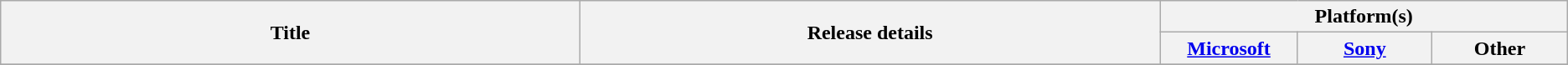<table class="wikitable plainrowheaders" style="text-align: center;">
<tr>
<th scope="col" rowspan="2" style="width: 30em;">Title</th>
<th scope="col" rowspan="2" style="width: 30em;">Release details</th>
<th scope="col" colspan="5">Platform(s)</th>
</tr>
<tr>
<th scope="col" style="width: 6.5em;"><a href='#'>Microsoft</a></th>
<th scope="col" style="width: 6.5em;"><a href='#'>Sony</a></th>
<th scope="col" style="width: 6.5em;">Other</th>
</tr>
<tr>
</tr>
</table>
